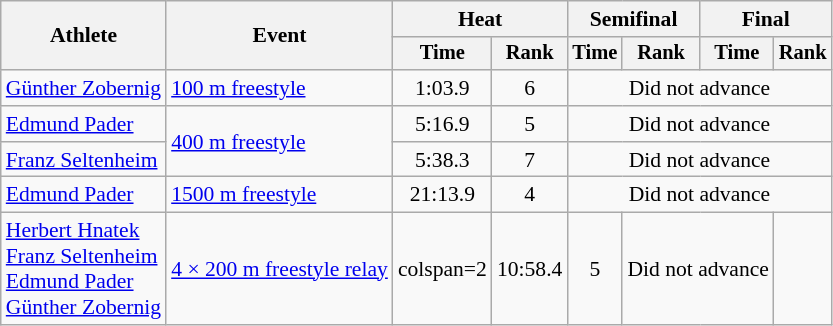<table class=wikitable style="font-size:90%;">
<tr>
<th rowspan=2>Athlete</th>
<th rowspan=2>Event</th>
<th colspan=2>Heat</th>
<th colspan=2>Semifinal</th>
<th colspan=2>Final</th>
</tr>
<tr style="font-size:95%">
<th>Time</th>
<th>Rank</th>
<th>Time</th>
<th>Rank</th>
<th>Time</th>
<th>Rank</th>
</tr>
<tr align=center>
<td align=left><a href='#'>Günther Zobernig</a></td>
<td align=left><a href='#'>100 m freestyle</a></td>
<td>1:03.9</td>
<td>6</td>
<td colspan=4>Did not advance</td>
</tr>
<tr align=center>
<td align=left><a href='#'>Edmund Pader</a></td>
<td rowspan=2 align=left><a href='#'>400 m freestyle</a></td>
<td>5:16.9</td>
<td>5</td>
<td colspan=4>Did not advance</td>
</tr>
<tr align=center>
<td align=left><a href='#'>Franz Seltenheim</a></td>
<td>5:38.3</td>
<td>7</td>
<td colspan=4>Did not advance</td>
</tr>
<tr align=center>
<td align=left><a href='#'>Edmund Pader</a></td>
<td align=left><a href='#'>1500 m freestyle</a></td>
<td>21:13.9</td>
<td>4</td>
<td colspan=4>Did not advance</td>
</tr>
<tr align=center>
<td align=left><a href='#'>Herbert Hnatek</a><br><a href='#'>Franz Seltenheim</a><br><a href='#'>Edmund Pader</a><br><a href='#'>Günther Zobernig</a></td>
<td align=left><a href='#'>4 × 200 m freestyle relay</a></td>
<td>colspan=2 </td>
<td>10:58.4</td>
<td>5</td>
<td colspan=2>Did not advance</td>
</tr>
</table>
